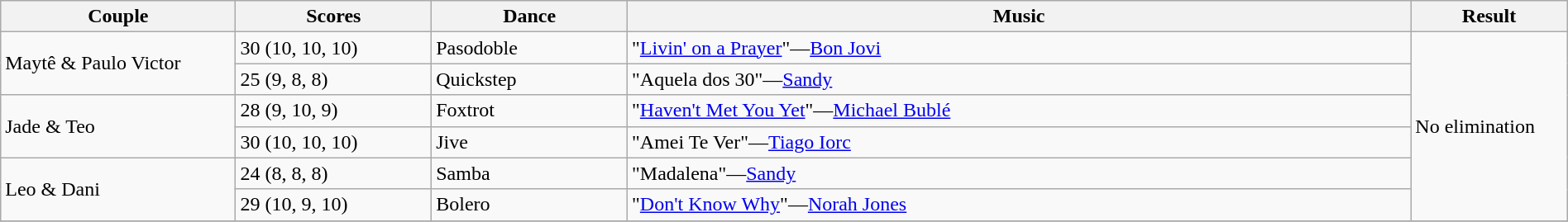<table class="wikitable sortable" style="width:100%;">
<tr>
<th style="width:15.0%;">Couple</th>
<th style="width:12.5%;">Scores</th>
<th style="width:12.5%;">Dance</th>
<th style="width:50.0%;">Music</th>
<th style="width:10.0%;">Result</th>
</tr>
<tr>
<td rowspan=2>Maytê & Paulo Victor</td>
<td>30 (10, 10, 10)</td>
<td>Pasodoble</td>
<td>"<a href='#'>Livin' on a Prayer</a>"—<a href='#'>Bon Jovi</a></td>
<td rowspan=6>No elimination</td>
</tr>
<tr>
<td>25 (9, 8, 8)</td>
<td>Quickstep</td>
<td>"Aquela dos 30"—<a href='#'>Sandy</a></td>
</tr>
<tr>
<td rowspan=2>Jade & Teo</td>
<td>28 (9, 10, 9)</td>
<td>Foxtrot</td>
<td>"<a href='#'>Haven't Met You Yet</a>"—<a href='#'>Michael Bublé</a></td>
</tr>
<tr>
<td>30 (10, 10, 10)</td>
<td>Jive</td>
<td>"Amei Te Ver"—<a href='#'>Tiago Iorc</a></td>
</tr>
<tr>
<td rowspan=2>Leo & Dani</td>
<td>24 (8, 8, 8)</td>
<td>Samba</td>
<td>"Madalena"—<a href='#'>Sandy</a></td>
</tr>
<tr>
<td>29 (10, 9, 10)</td>
<td>Bolero</td>
<td>"<a href='#'>Don't Know Why</a>"—<a href='#'>Norah Jones</a></td>
</tr>
<tr>
</tr>
</table>
